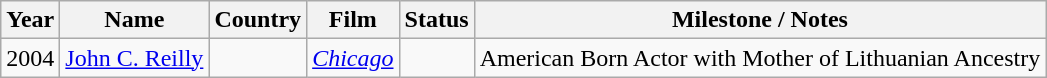<table class="wikitable">
<tr>
<th scope=col>Year</th>
<th scope=col>Name</th>
<th scope=col>Country</th>
<th scope=col>Film</th>
<th scope=col>Status</th>
<th scope=col>Milestone / Notes</th>
</tr>
<tr>
<td>2004</td>
<td><a href='#'>John C. Reilly</a></td>
<td></td>
<td><em><a href='#'>Chicago</a></em></td>
<td></td>
<td>American Born Actor with Mother of Lithuanian Ancestry</td>
</tr>
</table>
